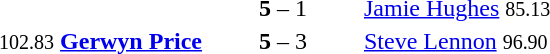<table style="text-align:center">
<tr>
<th width=223></th>
<th width=100></th>
<th width=223></th>
</tr>
<tr>
<td align=right></td>
<td><strong>5</strong> – 1</td>
<td align=left> <a href='#'>Jamie Hughes</a> <small>85.13</small></td>
</tr>
<tr>
<td align=right><small>102.83</small> <strong><a href='#'>Gerwyn Price</a></strong> </td>
<td><strong>5</strong> – 3</td>
<td align=left> <a href='#'>Steve Lennon</a> <small>96.90</small></td>
</tr>
</table>
